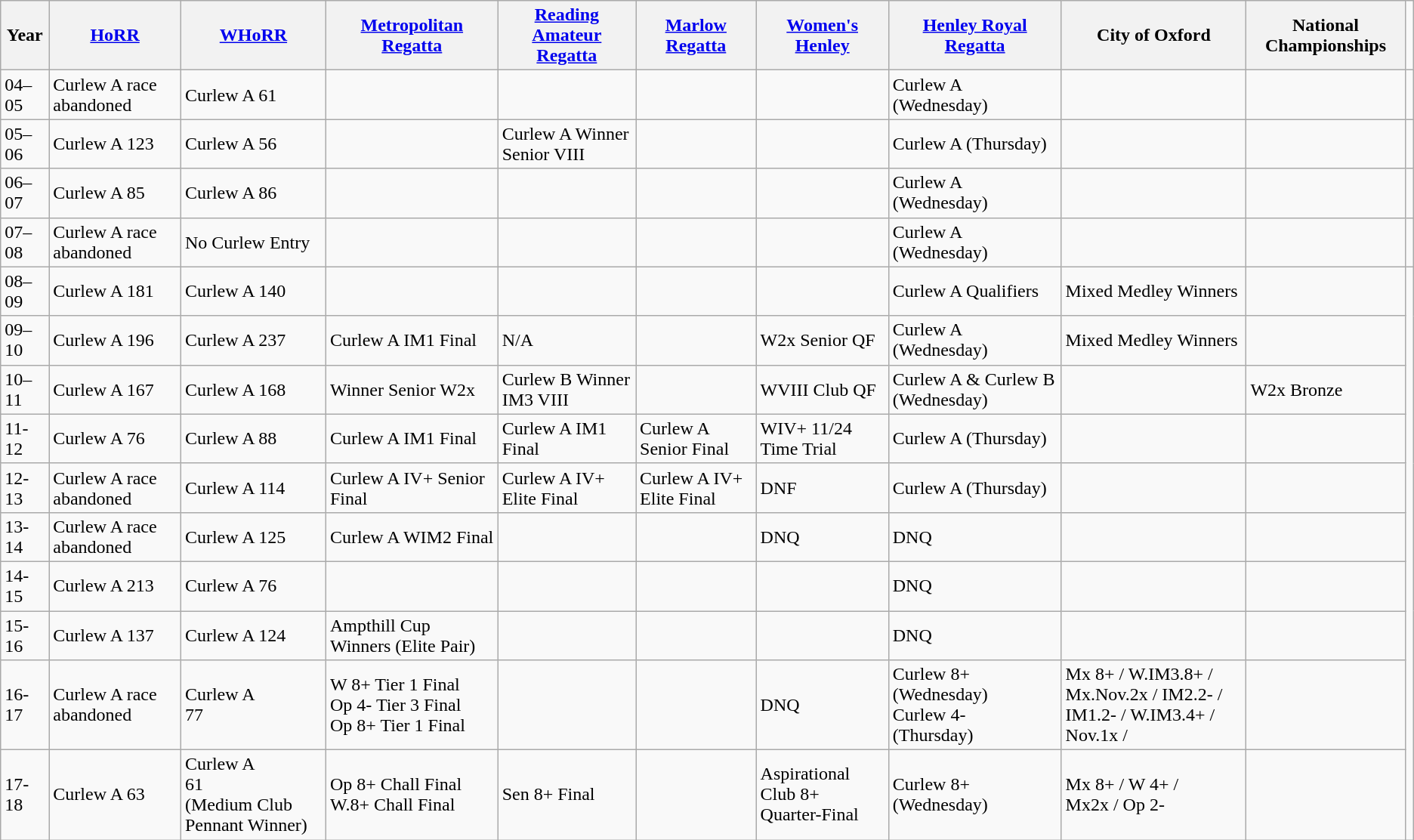<table class="wikitable">
<tr>
<th>Year</th>
<th><a href='#'>HoRR</a></th>
<th><a href='#'>WHoRR</a></th>
<th><a href='#'>Metropolitan Regatta</a></th>
<th><a href='#'>Reading Amateur Regatta</a></th>
<th><a href='#'>Marlow Regatta</a></th>
<th><a href='#'>Women's Henley</a></th>
<th><a href='#'>Henley Royal Regatta</a></th>
<th>City of Oxford</th>
<th>National Championships</th>
</tr>
<tr>
<td>04–05</td>
<td>Curlew A race abandoned</td>
<td>Curlew A 61</td>
<td></td>
<td></td>
<td></td>
<td></td>
<td>Curlew A (Wednesday)</td>
<td></td>
<td></td>
<td></td>
</tr>
<tr>
<td>05–06</td>
<td>Curlew A 123</td>
<td>Curlew A 56</td>
<td></td>
<td>Curlew A Winner Senior VIII</td>
<td></td>
<td></td>
<td>Curlew A (Thursday)</td>
<td></td>
<td></td>
<td></td>
</tr>
<tr>
<td>06–07</td>
<td>Curlew A 85</td>
<td>Curlew A 86</td>
<td></td>
<td></td>
<td></td>
<td></td>
<td>Curlew A (Wednesday)</td>
<td></td>
<td></td>
</tr>
<tr>
<td>07–08</td>
<td>Curlew A race abandoned</td>
<td>No Curlew Entry</td>
<td></td>
<td></td>
<td></td>
<td></td>
<td>Curlew A (Wednesday)</td>
<td></td>
<td></td>
<td></td>
</tr>
<tr>
<td>08–09</td>
<td>Curlew A 181</td>
<td>Curlew A 140</td>
<td></td>
<td></td>
<td></td>
<td></td>
<td>Curlew A Qualifiers</td>
<td>Mixed Medley Winners</td>
<td></td>
</tr>
<tr>
<td>09–10</td>
<td>Curlew A 196</td>
<td>Curlew A 237</td>
<td>Curlew A IM1 Final</td>
<td>N/A</td>
<td></td>
<td>W2x Senior QF</td>
<td>Curlew A (Wednesday)</td>
<td>Mixed Medley Winners</td>
<td></td>
</tr>
<tr>
<td>10–11</td>
<td>Curlew A 167</td>
<td>Curlew A 168</td>
<td>Winner Senior W2x</td>
<td>Curlew B Winner IM3 VIII</td>
<td></td>
<td>WVIII Club QF</td>
<td>Curlew A & Curlew B (Wednesday)</td>
<td></td>
<td>W2x Bronze</td>
</tr>
<tr>
<td>11-12</td>
<td>Curlew A 76</td>
<td>Curlew A 88</td>
<td>Curlew A  IM1 Final</td>
<td>Curlew A IM1 Final</td>
<td>Curlew A Senior Final</td>
<td>WIV+ 11/24 Time Trial</td>
<td>Curlew A (Thursday)</td>
<td></td>
<td></td>
</tr>
<tr>
<td>12-13</td>
<td>Curlew A race abandoned</td>
<td>Curlew A 114</td>
<td>Curlew A IV+ Senior Final</td>
<td>Curlew A IV+ Elite Final</td>
<td>Curlew A IV+ Elite Final</td>
<td>DNF</td>
<td>Curlew A (Thursday)</td>
<td></td>
<td></td>
</tr>
<tr>
<td>13-14</td>
<td>Curlew A race abandoned</td>
<td>Curlew A 125</td>
<td>Curlew A WIM2 Final</td>
<td></td>
<td></td>
<td>DNQ</td>
<td>DNQ</td>
<td></td>
<td></td>
</tr>
<tr>
<td>14-15</td>
<td>Curlew A 213</td>
<td>Curlew A 76</td>
<td></td>
<td></td>
<td></td>
<td></td>
<td>DNQ</td>
<td></td>
<td></td>
</tr>
<tr>
<td>15-16</td>
<td>Curlew A 137</td>
<td>Curlew A 124</td>
<td>Ampthill Cup Winners (Elite Pair)</td>
<td></td>
<td></td>
<td></td>
<td>DNQ</td>
<td></td>
<td></td>
</tr>
<tr>
<td>16-17</td>
<td>Curlew A race abandoned</td>
<td>Curlew A<br>77</td>
<td>W 8+ Tier 1 Final<br>Op 4- Tier 3 Final<br>Op 8+ Tier 1 Final</td>
<td></td>
<td></td>
<td>DNQ</td>
<td>Curlew 8+ (Wednesday)<br>Curlew 4-<br>(Thursday)</td>
<td>Mx 8+ / W.IM3.8+ / Mx.Nov.2x / IM2.2- /<br>IM1.2- / W.IM3.4+ / Nov.1x /</td>
<td></td>
</tr>
<tr>
<td>17-18</td>
<td>Curlew A 63</td>
<td>Curlew A<br>61<br>(Medium Club Pennant Winner)</td>
<td>Op 8+ Chall Final<br>W.8+ Chall Final</td>
<td>Sen 8+ Final</td>
<td></td>
<td>Aspirational Club 8+<br>Quarter-Final</td>
<td>Curlew 8+ (Wednesday)</td>
<td>Mx 8+ / W 4+ /<br>Mx2x / Op 2-</td>
<td></td>
</tr>
</table>
